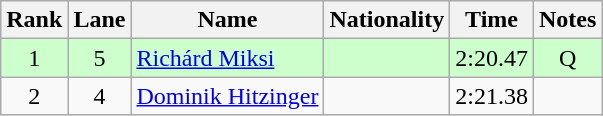<table class="wikitable sortable" style="text-align:center">
<tr>
<th>Rank</th>
<th>Lane</th>
<th>Name</th>
<th>Nationality</th>
<th>Time</th>
<th>Notes</th>
</tr>
<tr bgcolor=ccffcc>
<td>1</td>
<td>5</td>
<td align=left><a href='#'>Richárd Miksi</a></td>
<td align=left></td>
<td>2:20.47</td>
<td>Q</td>
</tr>
<tr>
<td>2</td>
<td>4</td>
<td align=left><a href='#'>Dominik Hitzinger</a></td>
<td align=left></td>
<td>2:21.38</td>
<td></td>
</tr>
</table>
